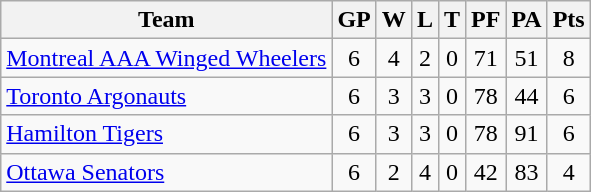<table class="wikitable">
<tr>
<th>Team</th>
<th>GP</th>
<th>W</th>
<th>L</th>
<th>T</th>
<th>PF</th>
<th>PA</th>
<th>Pts</th>
</tr>
<tr align="center">
<td align="left"><a href='#'>Montreal AAA Winged Wheelers</a></td>
<td>6</td>
<td>4</td>
<td>2</td>
<td>0</td>
<td>71</td>
<td>51</td>
<td>8</td>
</tr>
<tr align="center">
<td align="left"><a href='#'>Toronto Argonauts</a></td>
<td>6</td>
<td>3</td>
<td>3</td>
<td>0</td>
<td>78</td>
<td>44</td>
<td>6</td>
</tr>
<tr align="center">
<td align="left"><a href='#'>Hamilton Tigers</a></td>
<td>6</td>
<td>3</td>
<td>3</td>
<td>0</td>
<td>78</td>
<td>91</td>
<td>6</td>
</tr>
<tr align="center">
<td align="left"><a href='#'>Ottawa Senators</a></td>
<td>6</td>
<td>2</td>
<td>4</td>
<td>0</td>
<td>42</td>
<td>83</td>
<td>4</td>
</tr>
</table>
